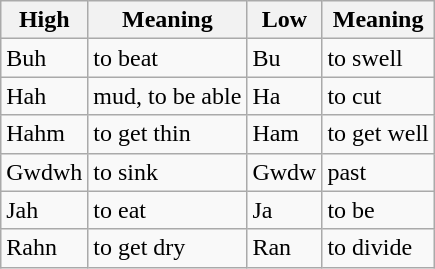<table class="wikitable">
<tr>
<th>High</th>
<th>Meaning</th>
<th>Low</th>
<th>Meaning</th>
</tr>
<tr>
<td>Buh</td>
<td>to beat</td>
<td>Bu</td>
<td>to swell</td>
</tr>
<tr>
<td>Hah</td>
<td>mud, to be able</td>
<td>Ha</td>
<td>to cut</td>
</tr>
<tr>
<td>Hahm</td>
<td>to get thin</td>
<td>Ham</td>
<td>to get well</td>
</tr>
<tr>
<td>Gwdwh</td>
<td>to sink</td>
<td>Gwdw</td>
<td>past</td>
</tr>
<tr>
<td>Jah</td>
<td>to eat</td>
<td>Ja</td>
<td>to be</td>
</tr>
<tr>
<td>Rahn</td>
<td>to get dry</td>
<td>Ran</td>
<td>to divide</td>
</tr>
</table>
